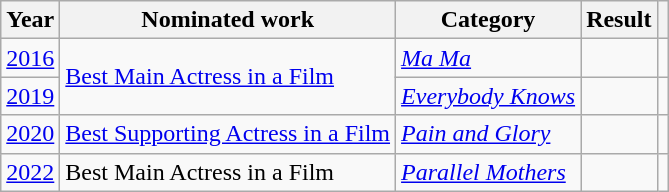<table class=wikitable>
<tr>
<th>Year</th>
<th>Nominated work</th>
<th>Category</th>
<th>Result</th>
<th></th>
</tr>
<tr>
<td align = "center"><a href='#'>2016</a></td>
<td rowspan="2"><a href='#'>Best Main Actress in a Film</a></td>
<td><em><a href='#'>Ma Ma</a></em></td>
<td></td>
<td align = "center"></td>
</tr>
<tr>
<td align = "center"><a href='#'>2019</a></td>
<td><em><a href='#'>Everybody Knows</a></em></td>
<td></td>
<td align = "center"></td>
</tr>
<tr>
<td align = "center"><a href='#'>2020</a></td>
<td><a href='#'>Best Supporting Actress in a Film</a></td>
<td><em><a href='#'>Pain and Glory</a></em></td>
<td></td>
<td align = "center"></td>
</tr>
<tr>
<td align = "center"><a href='#'>2022</a></td>
<td>Best Main Actress in a Film</td>
<td><em><a href='#'>Parallel Mothers</a></em></td>
<td></td>
<td align = "center"></td>
</tr>
</table>
